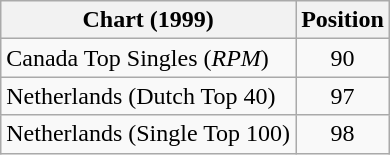<table class="wikitable sortable">
<tr>
<th>Chart (1999)</th>
<th>Position</th>
</tr>
<tr>
<td>Canada Top Singles (<em>RPM</em>)</td>
<td style="text-align:center;">90</td>
</tr>
<tr>
<td>Netherlands (Dutch Top 40)</td>
<td style="text-align:center;">97</td>
</tr>
<tr>
<td>Netherlands (Single Top 100)</td>
<td style="text-align:center;">98</td>
</tr>
</table>
